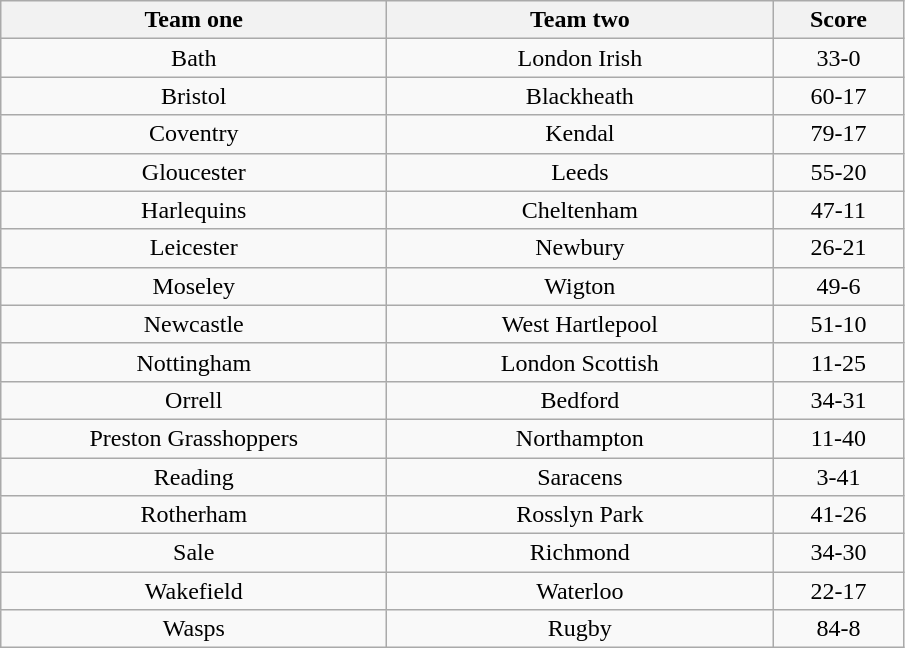<table class="wikitable" style="text-align: center">
<tr>
<th width=250>Team one</th>
<th width=250>Team two</th>
<th width=80>Score</th>
</tr>
<tr>
<td>Bath</td>
<td>London Irish</td>
<td>33-0</td>
</tr>
<tr>
<td>Bristol</td>
<td>Blackheath</td>
<td>60-17</td>
</tr>
<tr>
<td>Coventry</td>
<td>Kendal</td>
<td>79-17</td>
</tr>
<tr>
<td>Gloucester</td>
<td>Leeds</td>
<td>55-20</td>
</tr>
<tr>
<td>Harlequins</td>
<td>Cheltenham</td>
<td>47-11</td>
</tr>
<tr>
<td>Leicester</td>
<td>Newbury</td>
<td>26-21</td>
</tr>
<tr>
<td>Moseley</td>
<td>Wigton</td>
<td>49-6</td>
</tr>
<tr>
<td>Newcastle</td>
<td>West Hartlepool</td>
<td>51-10</td>
</tr>
<tr>
<td>Nottingham</td>
<td>London Scottish</td>
<td>11-25</td>
</tr>
<tr>
<td>Orrell</td>
<td>Bedford</td>
<td>34-31</td>
</tr>
<tr>
<td>Preston Grasshoppers</td>
<td>Northampton</td>
<td>11-40</td>
</tr>
<tr>
<td>Reading</td>
<td>Saracens</td>
<td>3-41</td>
</tr>
<tr>
<td>Rotherham</td>
<td>Rosslyn Park</td>
<td>41-26</td>
</tr>
<tr>
<td>Sale</td>
<td>Richmond</td>
<td>34-30</td>
</tr>
<tr>
<td>Wakefield</td>
<td>Waterloo</td>
<td>22-17</td>
</tr>
<tr>
<td>Wasps</td>
<td>Rugby</td>
<td>84-8</td>
</tr>
</table>
